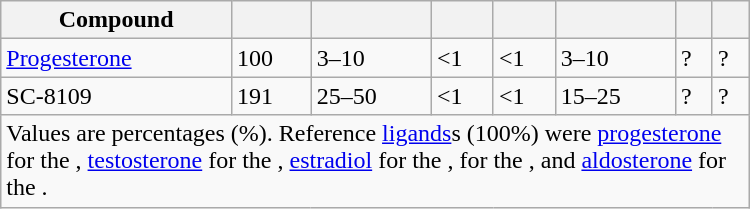<table class="wikitable center sortable mw-collapsible mw-collapsed" style="width:500px; text-align:left; margin-left:auto; margin-right:auto; border:none;">
<tr>
<th>Compound</th>
<th></th>
<th></th>
<th></th>
<th></th>
<th></th>
<th></th>
<th></th>
</tr>
<tr>
<td><a href='#'>Progesterone</a></td>
<td>100</td>
<td>3–10</td>
<td><1</td>
<td><1</td>
<td>3–10</td>
<td>?</td>
<td>?</td>
</tr>
<tr>
<td>SC-8109</td>
<td>191</td>
<td>25–50</td>
<td><1</td>
<td><1</td>
<td>15–25</td>
<td>?</td>
<td>?</td>
</tr>
<tr class="sortbottom">
<td colspan="8" style="width: 1px;">Values are percentages (%). Reference <a href='#'>ligands</a>s (100%) were <a href='#'>progesterone</a> for the , <a href='#'>testosterone</a> for the , <a href='#'>estradiol</a> for the ,  for the , and <a href='#'>aldosterone</a> for the .</td>
</tr>
</table>
